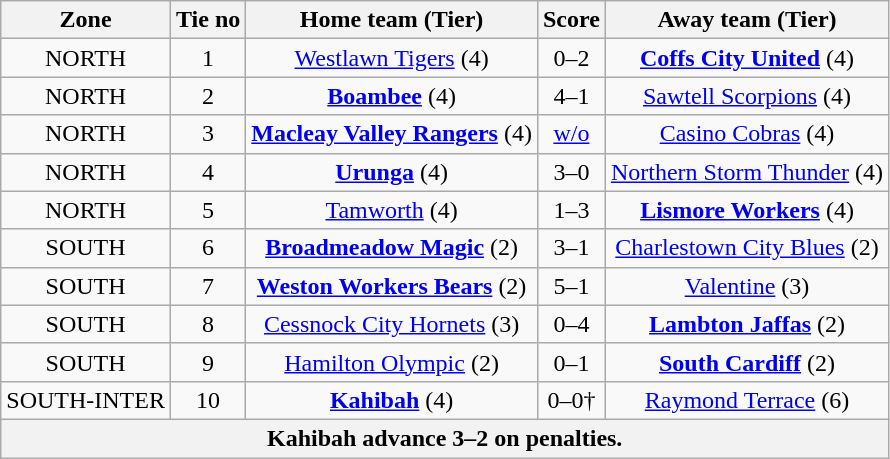<table class="wikitable" style="text-align:center">
<tr>
<th>Zone</th>
<th>Tie no</th>
<th>Home team (Tier)</th>
<th>Score</th>
<th>Away team (Tier)</th>
</tr>
<tr>
<td>NORTH</td>
<td>1</td>
<td><a href='#'>Westlawn Tigers</a> (4)</td>
<td>0–2</td>
<td><strong><a href='#'>Coffs City United</a></strong> (4)</td>
</tr>
<tr>
<td>NORTH</td>
<td>2</td>
<td><strong><a href='#'>Boambee</a></strong> (4)</td>
<td>4–1</td>
<td><a href='#'>Sawtell Scorpions</a> (4)</td>
</tr>
<tr>
<td>NORTH</td>
<td>3</td>
<td><strong><a href='#'>Macleay Valley Rangers</a></strong> (4)</td>
<td><a href='#'>w/o</a></td>
<td><a href='#'>Casino Cobras</a> (4)</td>
</tr>
<tr>
<td>NORTH</td>
<td>4</td>
<td><strong><a href='#'>Urunga</a></strong> (4)</td>
<td>3–0</td>
<td><a href='#'>Northern Storm Thunder</a> (4)</td>
</tr>
<tr>
<td>NORTH</td>
<td>5</td>
<td><a href='#'>Tamworth</a> (4)</td>
<td>1–3</td>
<td><strong><a href='#'>Lismore Workers</a></strong> (4)</td>
</tr>
<tr>
<td>SOUTH</td>
<td>6</td>
<td><strong><a href='#'>Broadmeadow Magic</a></strong> (2)</td>
<td>3–1</td>
<td><a href='#'>Charlestown City Blues</a> (2)</td>
</tr>
<tr>
<td>SOUTH</td>
<td>7</td>
<td><strong><a href='#'>Weston Workers Bears</a></strong> (2)</td>
<td>5–1</td>
<td><a href='#'>Valentine</a> (3)</td>
</tr>
<tr>
<td>SOUTH</td>
<td>8</td>
<td><a href='#'>Cessnock City Hornets</a> (3)</td>
<td>0–4</td>
<td><strong><a href='#'>Lambton Jaffas</a></strong> (2)</td>
</tr>
<tr>
<td>SOUTH</td>
<td>9</td>
<td><a href='#'>Hamilton Olympic</a> (2)</td>
<td>0–1</td>
<td><strong><a href='#'>South Cardiff</a></strong> (2)</td>
</tr>
<tr>
<td>SOUTH-INTER</td>
<td>10</td>
<td><strong><a href='#'>Kahibah</a></strong> (4)</td>
<td>0–0†</td>
<td><a href='#'>Raymond Terrace</a> (6)</td>
</tr>
<tr>
<th colspan=5>Kahibah advance 3–2 on penalties.</th>
</tr>
</table>
